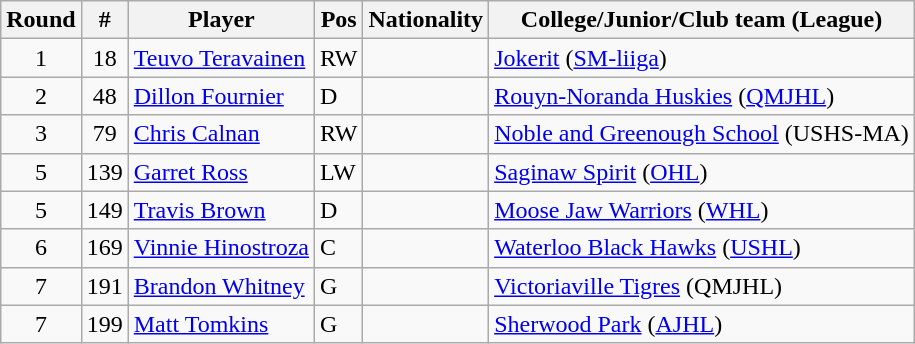<table class="wikitable">
<tr>
<th>Round</th>
<th>#</th>
<th>Player</th>
<th>Pos</th>
<th>Nationality</th>
<th>College/Junior/Club team (League)</th>
</tr>
<tr>
<td style="text-align:center">1</td>
<td style="text-align:center">18</td>
<td><a href='#'>Teuvo Teravainen</a></td>
<td>RW</td>
<td></td>
<td><a href='#'>Jokerit</a> (<a href='#'>SM-liiga</a>)</td>
</tr>
<tr>
<td style="text-align:center">2</td>
<td style="text-align:center">48</td>
<td><a href='#'>Dillon Fournier</a></td>
<td>D</td>
<td></td>
<td><a href='#'>Rouyn-Noranda Huskies</a> (<a href='#'>QMJHL</a>)</td>
</tr>
<tr>
<td style="text-align:center">3</td>
<td style="text-align:center">79</td>
<td><a href='#'>Chris Calnan</a></td>
<td>RW</td>
<td></td>
<td><a href='#'>Noble and Greenough School</a> (USHS-MA)</td>
</tr>
<tr>
<td style="text-align:center">5</td>
<td style="text-align:center">139</td>
<td><a href='#'>Garret Ross</a></td>
<td>LW</td>
<td></td>
<td><a href='#'>Saginaw Spirit</a> (<a href='#'>OHL</a>)</td>
</tr>
<tr>
<td style="text-align:center">5</td>
<td style="text-align:center">149</td>
<td><a href='#'>Travis Brown</a></td>
<td>D</td>
<td></td>
<td><a href='#'>Moose Jaw Warriors</a> (<a href='#'>WHL</a>)</td>
</tr>
<tr>
<td style="text-align:center">6</td>
<td style="text-align:center">169</td>
<td><a href='#'>Vinnie Hinostroza</a></td>
<td>C</td>
<td></td>
<td><a href='#'>Waterloo Black Hawks</a> (<a href='#'>USHL</a>)</td>
</tr>
<tr>
<td style="text-align:center">7</td>
<td style="text-align:center">191</td>
<td><a href='#'>Brandon Whitney</a></td>
<td>G</td>
<td></td>
<td><a href='#'>Victoriaville Tigres</a> (QMJHL)</td>
</tr>
<tr>
<td style="text-align:center">7</td>
<td style="text-align:center">199</td>
<td><a href='#'>Matt Tomkins</a></td>
<td>G</td>
<td></td>
<td><a href='#'>Sherwood Park</a> (<a href='#'>AJHL</a>)</td>
</tr>
</table>
